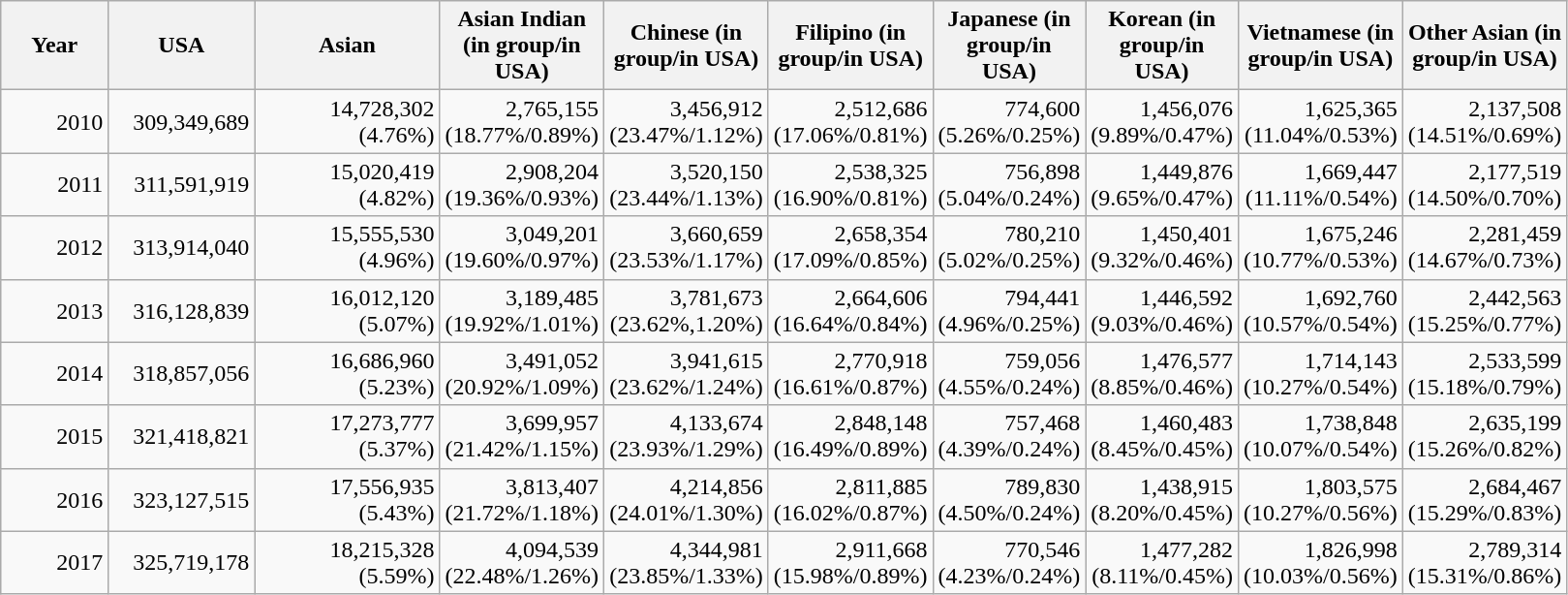<table class="wikitable" style="text-align: right;">
<tr>
<th style="width:50pt;">Year</th>
<th style="width:70pt;">USA</th>
<th style="width:90pt;">Asian</th>
<th style="width:70pt;">Asian Indian (in group/in USA)</th>
<th style="width:70pt;">Chinese (in group/in USA)</th>
<th style="width:70pt;">Filipino (in group/in USA)</th>
<th style="width:70pt;">Japanese (in group/in USA)</th>
<th style="width:70pt;">Korean (in group/in USA)</th>
<th style="width:70pt;">Vietnamese (in group/in USA)</th>
<th style="width:70pt;">Other Asian (in group/in USA)</th>
</tr>
<tr>
<td>2010</td>
<td>309,349,689</td>
<td>14,728,302 (4.76%)</td>
<td>2,765,155 (18.77%/0.89%)</td>
<td>3,456,912 (23.47%/1.12%)</td>
<td>2,512,686 (17.06%/0.81%)</td>
<td>774,600 (5.26%/0.25%)</td>
<td>1,456,076 (9.89%/0.47%)</td>
<td>1,625,365 (11.04%/0.53%)</td>
<td>2,137,508 (14.51%/0.69%)</td>
</tr>
<tr>
<td>2011</td>
<td>311,591,919</td>
<td>15,020,419 (4.82%)</td>
<td>2,908,204 (19.36%/0.93%)</td>
<td>3,520,150 (23.44%/1.13%)</td>
<td>2,538,325 (16.90%/0.81%)</td>
<td>756,898 (5.04%/0.24%)</td>
<td>1,449,876 (9.65%/0.47%)</td>
<td>1,669,447 (11.11%/0.54%)</td>
<td>2,177,519 (14.50%/0.70%)</td>
</tr>
<tr>
<td>2012</td>
<td>313,914,040</td>
<td>15,555,530 (4.96%)</td>
<td>3,049,201 (19.60%/0.97%)</td>
<td>3,660,659 (23.53%/1.17%)</td>
<td>2,658,354 (17.09%/0.85%)</td>
<td>780,210 (5.02%/0.25%)</td>
<td>1,450,401 (9.32%/0.46%)</td>
<td>1,675,246 (10.77%/0.53%)</td>
<td>2,281,459 (14.67%/0.73%)</td>
</tr>
<tr>
<td>2013</td>
<td>316,128,839</td>
<td>16,012,120 (5.07%)</td>
<td>3,189,485 (19.92%/1.01%)</td>
<td>3,781,673 (23.62%,1.20%)</td>
<td>2,664,606 (16.64%/0.84%)</td>
<td>794,441 (4.96%/0.25%)</td>
<td>1,446,592 (9.03%/0.46%)</td>
<td>1,692,760 (10.57%/0.54%)</td>
<td>2,442,563 (15.25%/0.77%)</td>
</tr>
<tr>
<td>2014</td>
<td>318,857,056</td>
<td>16,686,960 (5.23%)</td>
<td>3,491,052 (20.92%/1.09%)</td>
<td>3,941,615 (23.62%/1.24%)</td>
<td>2,770,918 (16.61%/0.87%)</td>
<td>759,056 (4.55%/0.24%)</td>
<td>1,476,577 (8.85%/0.46%)</td>
<td>1,714,143 (10.27%/0.54%)</td>
<td>2,533,599 (15.18%/0.79%)</td>
</tr>
<tr>
<td>2015</td>
<td>321,418,821</td>
<td>17,273,777 (5.37%)</td>
<td>3,699,957 (21.42%/1.15%)</td>
<td>4,133,674 (23.93%/1.29%)</td>
<td>2,848,148 (16.49%/0.89%)</td>
<td>757,468 (4.39%/0.24%)</td>
<td>1,460,483 (8.45%/0.45%)</td>
<td>1,738,848 (10.07%/0.54%)</td>
<td>2,635,199 (15.26%/0.82%)</td>
</tr>
<tr>
<td>2016</td>
<td>323,127,515</td>
<td>17,556,935 (5.43%)</td>
<td>3,813,407 (21.72%/1.18%)</td>
<td>4,214,856 (24.01%/1.30%)</td>
<td>2,811,885 (16.02%/0.87%)</td>
<td>789,830 (4.50%/0.24%)</td>
<td>1,438,915 (8.20%/0.45%)</td>
<td>1,803,575 (10.27%/0.56%)</td>
<td>2,684,467 (15.29%/0.83%)</td>
</tr>
<tr>
<td>2017</td>
<td>325,719,178</td>
<td>18,215,328 (5.59%)</td>
<td>4,094,539 (22.48%/1.26%)</td>
<td>4,344,981 (23.85%/1.33%)</td>
<td>2,911,668 (15.98%/0.89%)</td>
<td>770,546 (4.23%/0.24%)</td>
<td>1,477,282 (8.11%/0.45%)</td>
<td>1,826,998 (10.03%/0.56%)</td>
<td>2,789,314 (15.31%/0.86%)</td>
</tr>
</table>
